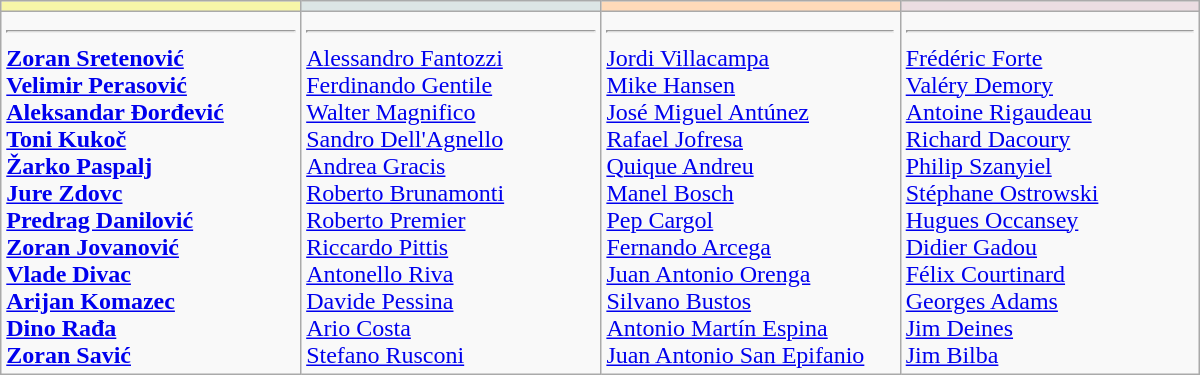<table border="1" cellpadding="2" width="800" class="wikitable">
<tr>
<td !align="center" width="200" bgcolor="#F7F6A8"></td>
<td !align="center" width="200" bgcolor="#DCE5E5"></td>
<td !align="center" width="200" bgcolor="#FFDAB9"></td>
<td !align="center" width="200" bgcolor="#EBDDE2"></td>
</tr>
<tr valign=top>
<td><strong> <hr> <a href='#'>Zoran Sretenović</a> <br> <a href='#'>Velimir Perasović</a> <br> <a href='#'>Aleksandar Đorđević</a> <br> <a href='#'>Toni Kukoč</a> <br> <a href='#'>Žarko Paspalj</a> <br> <a href='#'>Jure Zdovc</a> <br> <a href='#'>Predrag Danilović</a> <br> <a href='#'>Zoran Jovanović</a> <br> <a href='#'>Vlade Divac</a> <br> <a href='#'>Arijan Komazec</a> <br> <a href='#'>Dino Rađa</a> <br> <a href='#'>Zoran Savić</a></strong></td>
<td> <hr> <a href='#'>Alessandro Fantozzi</a> <br> <a href='#'>Ferdinando Gentile</a> <br> <a href='#'>Walter Magnifico</a> <br> <a href='#'>Sandro Dell'Agnello</a> <br> <a href='#'>Andrea Gracis</a> <br> <a href='#'>Roberto Brunamonti</a> <br> <a href='#'>Roberto Premier</a> <br> <a href='#'>Riccardo Pittis</a> <br> <a href='#'>Antonello Riva</a> <br> <a href='#'>Davide Pessina</a> <br> <a href='#'>Ario Costa</a> <br> <a href='#'>Stefano Rusconi</a></td>
<td> <hr> <a href='#'>Jordi Villacampa</a> <br> <a href='#'>Mike Hansen</a> <br> <a href='#'>José Miguel Antúnez</a> <br> <a href='#'>Rafael Jofresa</a> <br> <a href='#'>Quique Andreu</a> <br> <a href='#'>Manel Bosch</a> <br> <a href='#'>Pep Cargol</a> <br> <a href='#'>Fernando Arcega</a> <br> <a href='#'>Juan Antonio Orenga</a> <br> <a href='#'>Silvano Bustos</a> <br> <a href='#'>Antonio Martín Espina</a> <br> <a href='#'>Juan Antonio San Epifanio</a></td>
<td> <hr> <a href='#'>Frédéric Forte</a> <br> <a href='#'>Valéry Demory</a> <br> <a href='#'>Antoine Rigaudeau</a> <br> <a href='#'>Richard Dacoury</a> <br> <a href='#'>Philip Szanyiel</a> <br> <a href='#'>Stéphane Ostrowski</a> <br> <a href='#'>Hugues Occansey</a> <br> <a href='#'>Didier Gadou</a> <br> <a href='#'>Félix Courtinard</a> <br> <a href='#'>Georges Adams</a> <br> <a href='#'>Jim Deines</a> <br> <a href='#'>Jim Bilba</a></td>
</tr>
</table>
